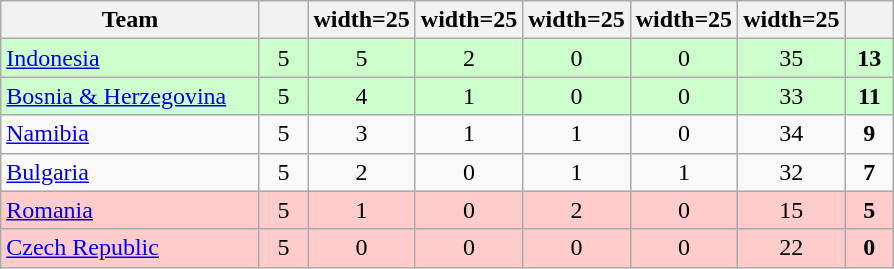<table class="wikitable sortable" style="text-align: center; ">
<tr>
<th width=165>Team</th>
<th width=25></th>
<th>width=25</th>
<th>width=25</th>
<th>width=25</th>
<th>width=25</th>
<th>width=25</th>
<th width=25></th>
</tr>
<tr style="background:#ccffcc;">
<td style="text-align:left;"> <a href='#'>Indonesia</a></td>
<td>5</td>
<td>5</td>
<td>2</td>
<td>0</td>
<td>0</td>
<td>35</td>
<td><strong>13</strong></td>
</tr>
<tr style="background:#ccffcc;">
<td style="text-align:left;"> <a href='#'>Bosnia & Herzegovina</a></td>
<td>5</td>
<td>4</td>
<td>1</td>
<td>0</td>
<td>0</td>
<td>33</td>
<td><strong>11</strong></td>
</tr>
<tr>
<td style="text-align:left;"> <a href='#'>Namibia</a></td>
<td>5</td>
<td>3</td>
<td>1</td>
<td>1</td>
<td>0</td>
<td>34</td>
<td><strong>9</strong></td>
</tr>
<tr>
<td style="text-align:left;"> <a href='#'>Bulgaria</a></td>
<td>5</td>
<td>2</td>
<td>0</td>
<td>1</td>
<td>1</td>
<td>32</td>
<td><strong>7</strong></td>
</tr>
<tr style="background:#FFCCCC;">
<td style="text-align:left;"> <a href='#'>Romania</a></td>
<td>5</td>
<td>1</td>
<td>0</td>
<td>2</td>
<td>0</td>
<td>15</td>
<td><strong>5</strong></td>
</tr>
<tr style="background:#FFCCCC;">
<td style="text-align:left;"> <a href='#'>Czech Republic</a></td>
<td>5</td>
<td>0</td>
<td>0</td>
<td>0</td>
<td>0</td>
<td>22</td>
<td><strong>0</strong></td>
</tr>
</table>
